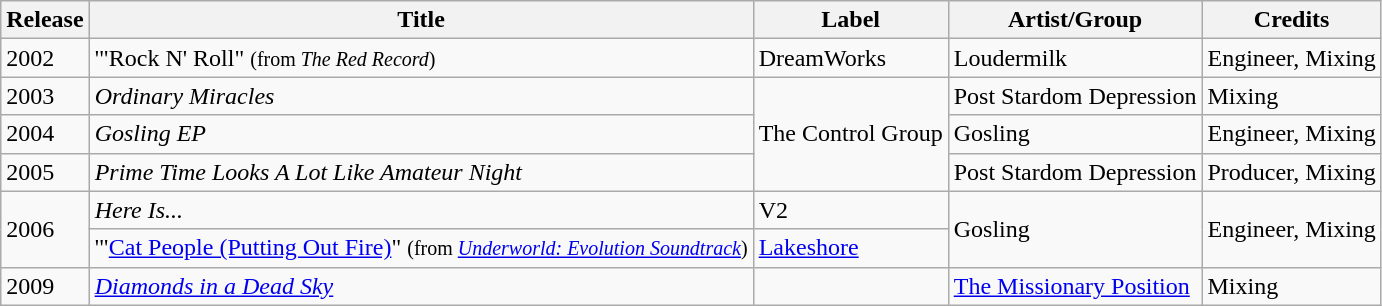<table class="wikitable">
<tr>
<th>Release</th>
<th>Title</th>
<th>Label</th>
<th>Artist/Group</th>
<th>Credits</th>
</tr>
<tr>
<td>2002</td>
<td>'"Rock N' Roll" <small>(from <em>The Red Record</em>)</small></td>
<td>DreamWorks</td>
<td>Loudermilk</td>
<td>Engineer, Mixing</td>
</tr>
<tr>
<td>2003</td>
<td><em>Ordinary Miracles</em></td>
<td rowspan=3>The Control Group</td>
<td>Post Stardom Depression</td>
<td>Mixing</td>
</tr>
<tr>
<td>2004</td>
<td><em>Gosling EP</em></td>
<td>Gosling</td>
<td>Engineer, Mixing</td>
</tr>
<tr>
<td>2005</td>
<td><em>Prime Time Looks A Lot Like Amateur Night</em></td>
<td>Post Stardom Depression</td>
<td>Producer, Mixing</td>
</tr>
<tr>
<td rowspan=2>2006</td>
<td><em>Here Is...</em></td>
<td>V2</td>
<td rowspan=2>Gosling</td>
<td rowspan=2>Engineer, Mixing</td>
</tr>
<tr>
<td>'"<a href='#'>Cat People (Putting Out Fire)</a>" <small>(from <em><a href='#'>Underworld: Evolution Soundtrack</a></em>)</small></td>
<td><a href='#'>Lakeshore</a></td>
</tr>
<tr>
<td>2009</td>
<td><em><a href='#'>Diamonds in a Dead Sky</a></em></td>
<td></td>
<td><a href='#'>The Missionary Position</a></td>
<td>Mixing</td>
</tr>
</table>
